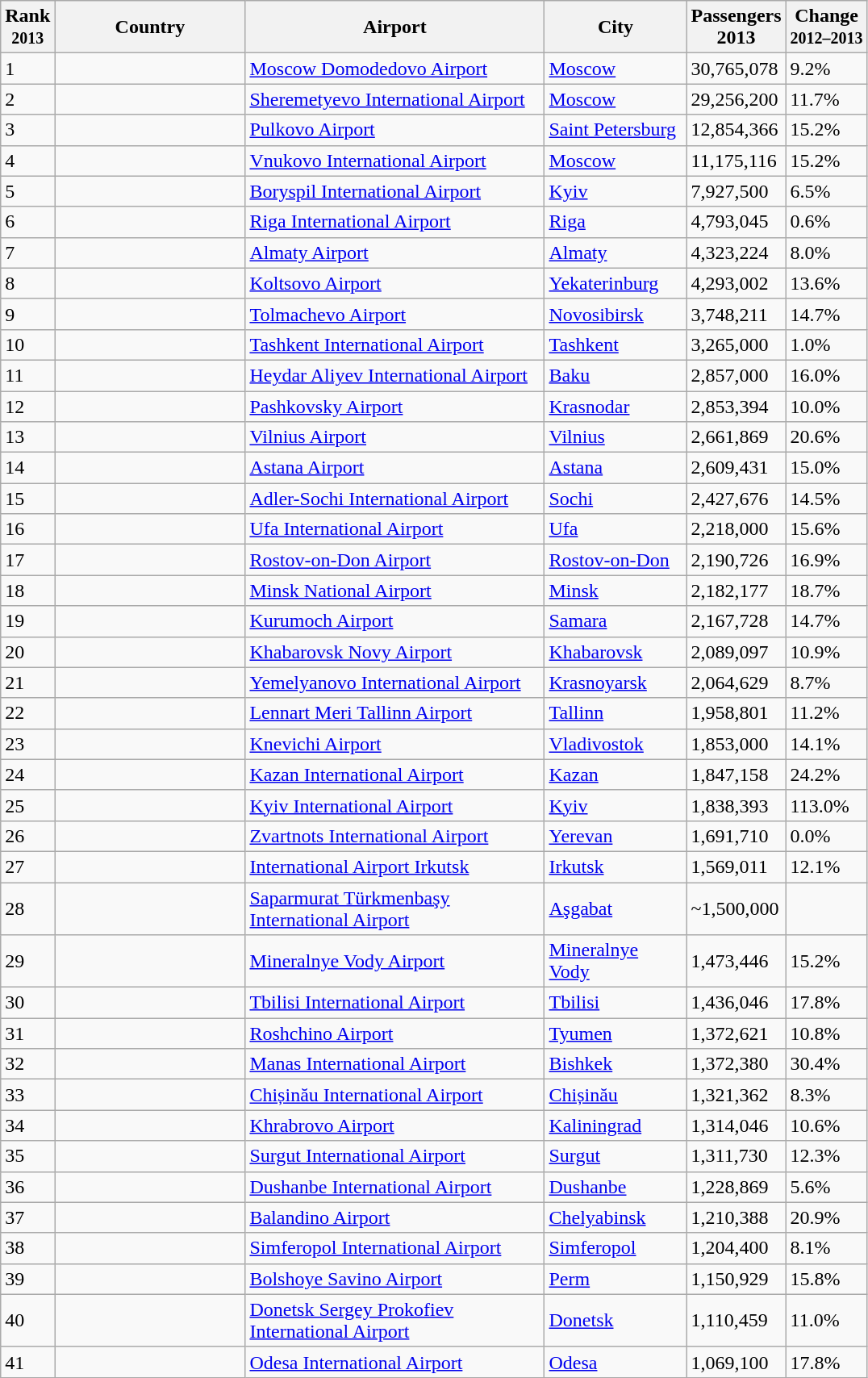<table class="wikitable sortable">
<tr>
<th>Rank<br><small>2013</small></th>
<th style="width:150px;">Country</th>
<th style="width:240px;">Airport</th>
<th style="width:110px;">City</th>
<th>Passengers<br>2013</th>
<th>Change<br><small>2012–2013</small></th>
</tr>
<tr>
<td>1</td>
<td></td>
<td><a href='#'>Moscow Domodedovo Airport</a></td>
<td><a href='#'>Moscow</a></td>
<td>30,765,078</td>
<td>9.2%</td>
</tr>
<tr>
<td>2</td>
<td></td>
<td><a href='#'>Sheremetyevo International Airport</a></td>
<td><a href='#'>Moscow</a></td>
<td>29,256,200</td>
<td>11.7%</td>
</tr>
<tr>
<td>3</td>
<td></td>
<td><a href='#'>Pulkovo Airport</a></td>
<td><a href='#'>Saint Petersburg</a></td>
<td>12,854,366</td>
<td>15.2%</td>
</tr>
<tr>
<td>4</td>
<td></td>
<td><a href='#'>Vnukovo International Airport</a></td>
<td><a href='#'>Moscow</a></td>
<td>11,175,116</td>
<td>15.2%</td>
</tr>
<tr>
<td>5</td>
<td></td>
<td><a href='#'>Boryspil International Airport</a></td>
<td><a href='#'>Kyiv</a></td>
<td>7,927,500</td>
<td>6.5%</td>
</tr>
<tr>
<td>6</td>
<td></td>
<td><a href='#'>Riga International Airport</a></td>
<td><a href='#'>Riga</a></td>
<td>4,793,045</td>
<td>0.6%</td>
</tr>
<tr>
<td>7</td>
<td></td>
<td><a href='#'>Almaty Airport</a></td>
<td><a href='#'>Almaty</a></td>
<td>4,323,224</td>
<td>8.0%</td>
</tr>
<tr>
<td>8</td>
<td></td>
<td><a href='#'>Koltsovo Airport</a></td>
<td><a href='#'>Yekaterinburg</a></td>
<td>4,293,002</td>
<td>13.6%</td>
</tr>
<tr>
<td>9</td>
<td></td>
<td><a href='#'>Tolmachevo Airport</a></td>
<td><a href='#'>Novosibirsk</a></td>
<td>3,748,211</td>
<td>14.7%</td>
</tr>
<tr>
<td>10</td>
<td></td>
<td><a href='#'>Tashkent International Airport</a></td>
<td><a href='#'>Tashkent</a></td>
<td>3,265,000</td>
<td>1.0%</td>
</tr>
<tr>
<td>11</td>
<td></td>
<td><a href='#'>Heydar Aliyev International Airport</a></td>
<td><a href='#'>Baku</a></td>
<td>2,857,000 </td>
<td>16.0%</td>
</tr>
<tr>
<td>12</td>
<td></td>
<td><a href='#'>Pashkovsky Airport</a></td>
<td><a href='#'>Krasnodar</a></td>
<td>2,853,394</td>
<td>10.0%</td>
</tr>
<tr>
<td>13</td>
<td></td>
<td><a href='#'>Vilnius Airport</a></td>
<td><a href='#'>Vilnius</a></td>
<td>2,661,869</td>
<td>20.6%</td>
</tr>
<tr>
<td>14</td>
<td></td>
<td><a href='#'>Astana Airport</a></td>
<td><a href='#'>Astana</a></td>
<td>2,609,431</td>
<td>15.0%</td>
</tr>
<tr>
<td>15</td>
<td></td>
<td><a href='#'>Adler-Sochi International Airport</a></td>
<td><a href='#'>Sochi</a></td>
<td>2,427,676</td>
<td>14.5%</td>
</tr>
<tr>
<td>16</td>
<td></td>
<td><a href='#'>Ufa International Airport</a></td>
<td><a href='#'>Ufa</a></td>
<td>2,218,000</td>
<td>15.6%</td>
</tr>
<tr>
<td>17</td>
<td></td>
<td><a href='#'>Rostov-on-Don Airport</a></td>
<td><a href='#'>Rostov-on-Don</a></td>
<td>2,190,726</td>
<td>16.9%</td>
</tr>
<tr>
<td>18</td>
<td></td>
<td><a href='#'>Minsk National Airport</a></td>
<td><a href='#'>Minsk</a></td>
<td>2,182,177</td>
<td>18.7%</td>
</tr>
<tr>
<td>19</td>
<td></td>
<td><a href='#'>Kurumoch Airport</a></td>
<td><a href='#'>Samara</a></td>
<td>2,167,728</td>
<td>14.7%</td>
</tr>
<tr>
<td>20</td>
<td></td>
<td><a href='#'>Khabarovsk Novy Airport</a></td>
<td><a href='#'>Khabarovsk</a></td>
<td>2,089,097</td>
<td>10.9%</td>
</tr>
<tr>
<td>21</td>
<td></td>
<td><a href='#'>Yemelyanovo International Airport</a></td>
<td><a href='#'>Krasnoyarsk</a></td>
<td>2,064,629</td>
<td>8.7%</td>
</tr>
<tr>
<td>22</td>
<td></td>
<td><a href='#'>Lennart Meri Tallinn Airport</a></td>
<td><a href='#'>Tallinn</a></td>
<td>1,958,801</td>
<td>11.2%</td>
</tr>
<tr>
<td>23</td>
<td></td>
<td><a href='#'>Knevichi Airport</a></td>
<td><a href='#'>Vladivostok</a></td>
<td>1,853,000</td>
<td>14.1%</td>
</tr>
<tr>
<td>24</td>
<td></td>
<td><a href='#'>Kazan International Airport</a></td>
<td><a href='#'>Kazan</a></td>
<td>1,847,158</td>
<td>24.2%</td>
</tr>
<tr>
<td>25</td>
<td></td>
<td><a href='#'>Kyiv International Airport</a></td>
<td><a href='#'>Kyiv</a></td>
<td>1,838,393</td>
<td>113.0%</td>
</tr>
<tr>
<td>26</td>
<td></td>
<td><a href='#'>Zvartnots International Airport</a></td>
<td><a href='#'>Yerevan</a></td>
<td>1,691,710</td>
<td>0.0%</td>
</tr>
<tr>
<td>27</td>
<td></td>
<td><a href='#'>International Airport Irkutsk</a></td>
<td><a href='#'>Irkutsk</a></td>
<td>1,569,011</td>
<td>12.1%</td>
</tr>
<tr>
<td>28</td>
<td></td>
<td><a href='#'>Saparmurat Türkmenbaşy International Airport</a></td>
<td><a href='#'>Aşgabat</a></td>
<td>~1,500,000</td>
<td></td>
</tr>
<tr>
<td>29</td>
<td></td>
<td><a href='#'>Mineralnye Vody Airport</a></td>
<td><a href='#'>Mineralnye Vody</a></td>
<td>1,473,446</td>
<td>15.2%</td>
</tr>
<tr>
<td>30</td>
<td></td>
<td><a href='#'>Tbilisi International Airport</a></td>
<td><a href='#'>Tbilisi</a></td>
<td>1,436,046</td>
<td>17.8%</td>
</tr>
<tr>
<td>31</td>
<td></td>
<td><a href='#'>Roshchino Airport</a></td>
<td><a href='#'>Tyumen</a></td>
<td>1,372,621</td>
<td>10.8%</td>
</tr>
<tr>
<td>32</td>
<td></td>
<td><a href='#'>Manas International Airport</a></td>
<td><a href='#'>Bishkek</a></td>
<td>1,372,380</td>
<td>30.4%</td>
</tr>
<tr>
<td>33</td>
<td></td>
<td><a href='#'>Chișinău International Airport</a></td>
<td><a href='#'>Chișinău</a></td>
<td>1,321,362</td>
<td>8.3%</td>
</tr>
<tr>
<td>34</td>
<td></td>
<td><a href='#'>Khrabrovo Airport</a></td>
<td><a href='#'>Kaliningrad</a></td>
<td>1,314,046</td>
<td>10.6%</td>
</tr>
<tr>
<td>35</td>
<td></td>
<td><a href='#'>Surgut International Airport</a></td>
<td><a href='#'>Surgut</a></td>
<td>1,311,730</td>
<td>12.3%</td>
</tr>
<tr>
<td>36</td>
<td></td>
<td><a href='#'>Dushanbe International Airport</a></td>
<td><a href='#'>Dushanbe</a></td>
<td>1,228,869</td>
<td>5.6%</td>
</tr>
<tr>
<td>37</td>
<td></td>
<td><a href='#'>Balandino Airport</a></td>
<td><a href='#'>Chelyabinsk</a></td>
<td>1,210,388</td>
<td>20.9%</td>
</tr>
<tr>
<td>38</td>
<td> </td>
<td><a href='#'>Simferopol International Airport</a></td>
<td><a href='#'>Simferopol</a></td>
<td>1,204,400</td>
<td>8.1%</td>
</tr>
<tr>
<td>39</td>
<td></td>
<td><a href='#'>Bolshoye Savino Airport</a></td>
<td><a href='#'>Perm</a></td>
<td>1,150,929</td>
<td>15.8%</td>
</tr>
<tr>
<td>40</td>
<td></td>
<td><a href='#'>Donetsk Sergey Prokofiev International Airport</a></td>
<td><a href='#'>Donetsk</a></td>
<td>1,110,459</td>
<td>11.0%</td>
</tr>
<tr>
<td>41</td>
<td></td>
<td><a href='#'>Odesa International Airport</a></td>
<td><a href='#'>Odesa</a></td>
<td>1,069,100</td>
<td>17.8%</td>
</tr>
</table>
